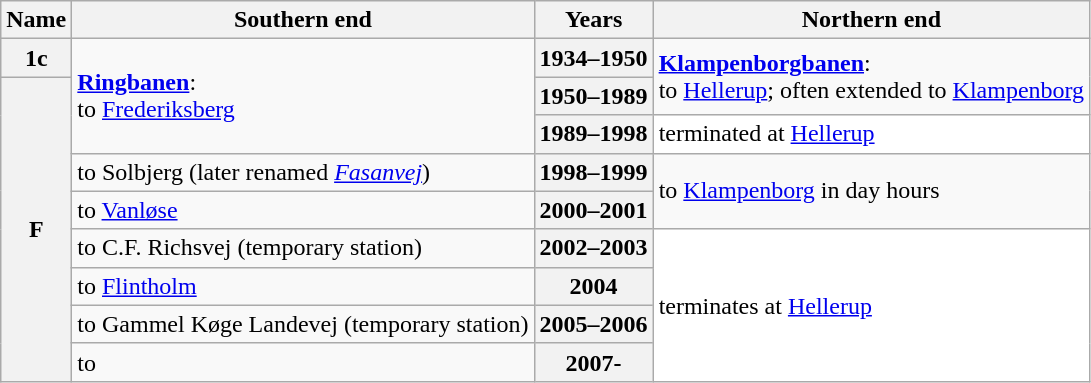<table class=wikitable>
<tr>
<th>Name</th>
<th>Southern end</th>
<th>Years</th>
<th>Northern end</th>
</tr>
<tr>
<th>1c</th>
<td rowspan=3><strong><a href='#'>Ringbanen</a></strong>:<br> to <a href='#'>Frederiksberg</a></td>
<th>1934–1950</th>
<td rowspan=2><strong><a href='#'>Klampenborgbanen</a></strong>:<br> to <a href='#'>Hellerup</a>; often extended to <a href='#'>Klampenborg</a></td>
</tr>
<tr>
<th rowspan=8>F</th>
<th>1950–1989</th>
</tr>
<tr>
<th>1989–1998</th>
<td style="background:white">terminated at <a href='#'>Hellerup</a></td>
</tr>
<tr>
<td>to Solbjerg (later renamed <em><a href='#'>Fasanvej</a></em>)</td>
<th>1998–1999</th>
<td rowspan=2>to <a href='#'>Klampenborg</a> in day hours</td>
</tr>
<tr>
<td>to <a href='#'>Vanløse</a></td>
<th>2000–2001</th>
</tr>
<tr>
<td>to C.F. Richsvej (temporary station)</td>
<th>2002–2003</th>
<td rowspan=4 style="background:white">terminates at <a href='#'>Hellerup</a></td>
</tr>
<tr>
<td>to <a href='#'>Flintholm</a></td>
<th>2004</th>
</tr>
<tr>
<td>to Gammel Køge Landevej (temporary station)</td>
<th>2005–2006</th>
</tr>
<tr>
<td>to </td>
<th>2007-</th>
</tr>
</table>
